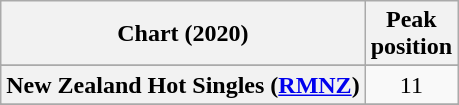<table class="wikitable sortable plainrowheaders" style="text-align:center">
<tr>
<th scope="col">Chart (2020)</th>
<th scope="col">Peak<br>position</th>
</tr>
<tr>
</tr>
<tr>
<th scope="row">New Zealand Hot Singles (<a href='#'>RMNZ</a>)</th>
<td>11</td>
</tr>
<tr>
</tr>
<tr>
</tr>
</table>
